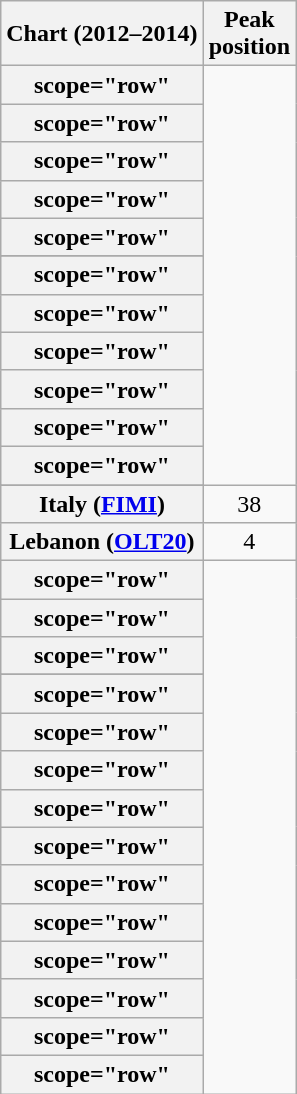<table class="wikitable sortable plainrowheaders" style="text-align:center">
<tr>
<th scope="col">Chart (2012–2014)</th>
<th scope="col">Peak<br>position</th>
</tr>
<tr>
<th>scope="row"</th>
</tr>
<tr>
<th>scope="row"</th>
</tr>
<tr>
<th>scope="row"</th>
</tr>
<tr>
<th>scope="row"</th>
</tr>
<tr>
<th>scope="row"</th>
</tr>
<tr>
</tr>
<tr>
</tr>
<tr>
<th>scope="row"</th>
</tr>
<tr>
<th>scope="row"</th>
</tr>
<tr>
<th>scope="row"</th>
</tr>
<tr>
<th>scope="row"</th>
</tr>
<tr>
<th>scope="row"</th>
</tr>
<tr>
<th>scope="row"</th>
</tr>
<tr>
</tr>
<tr>
<th scope="row">Italy (<a href='#'>FIMI</a>)</th>
<td>38</td>
</tr>
<tr>
<th scope="row">Lebanon (<a href='#'>OLT20</a>)</th>
<td>4</td>
</tr>
<tr>
<th>scope="row"</th>
</tr>
<tr>
<th>scope="row"</th>
</tr>
<tr>
<th>scope="row"</th>
</tr>
<tr>
</tr>
<tr>
<th>scope="row"</th>
</tr>
<tr>
<th>scope="row"</th>
</tr>
<tr>
<th>scope="row"</th>
</tr>
<tr>
<th>scope="row"</th>
</tr>
<tr>
<th>scope="row"</th>
</tr>
<tr>
<th>scope="row"</th>
</tr>
<tr>
<th>scope="row"</th>
</tr>
<tr>
<th>scope="row"</th>
</tr>
<tr>
<th>scope="row"</th>
</tr>
<tr>
<th>scope="row"</th>
</tr>
<tr>
<th>scope="row"</th>
</tr>
</table>
